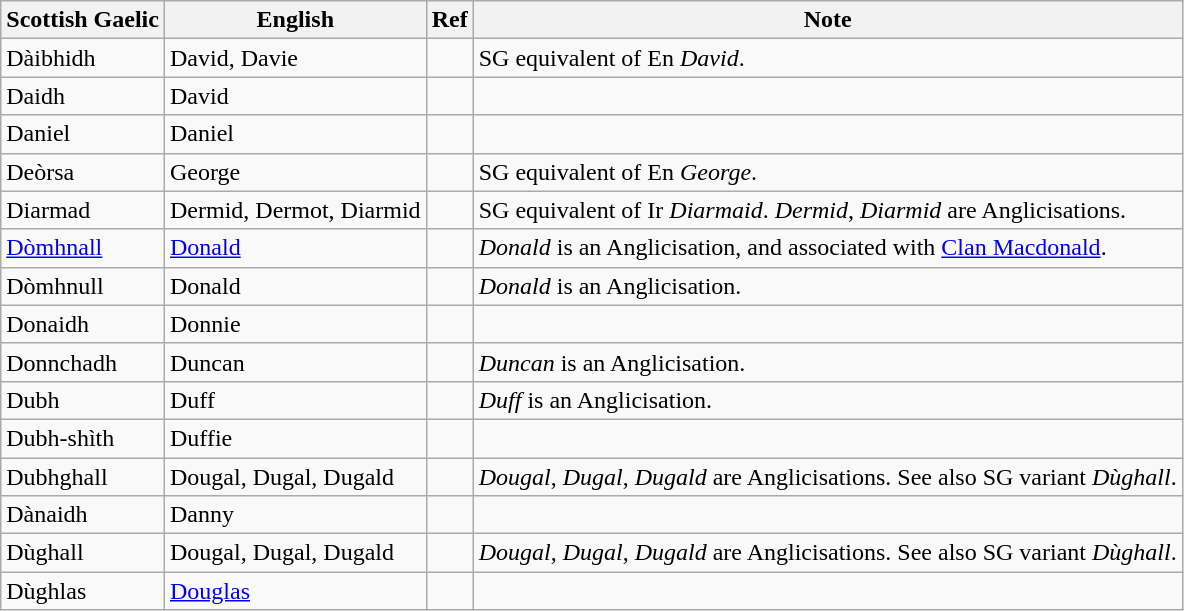<table class="wikitable sortable">
<tr>
<th><strong>Scottish Gaelic</strong></th>
<th><strong>English</strong></th>
<th><strong>Ref</strong></th>
<th><strong>Note</strong></th>
</tr>
<tr>
<td>Dàibhidh</td>
<td>David, Davie</td>
<td></td>
<td>SG equivalent of En <em>David</em>.</td>
</tr>
<tr>
<td>Daidh</td>
<td>David</td>
<td></td>
<td></td>
</tr>
<tr>
<td>Daniel</td>
<td>Daniel</td>
<td></td>
<td></td>
</tr>
<tr>
<td>Deòrsa</td>
<td>George</td>
<td></td>
<td>SG equivalent of En <em>George</em>.</td>
</tr>
<tr>
<td>Diarmad</td>
<td>Dermid, Dermot, Diarmid</td>
<td></td>
<td>SG equivalent of Ir <em>Diarmaid</em>. <em>Dermid</em>, <em>Diarmid</em> are Anglicisations.</td>
</tr>
<tr>
<td><a href='#'>Dòmhnall</a></td>
<td><a href='#'>Donald</a></td>
<td></td>
<td><em>Donald</em> is an Anglicisation, and associated with <a href='#'>Clan Macdonald</a>.</td>
</tr>
<tr>
<td>Dòmhnull</td>
<td>Donald</td>
<td></td>
<td><em>Donald</em> is an Anglicisation.</td>
</tr>
<tr>
<td>Donaidh</td>
<td>Donnie</td>
<td></td>
<td></td>
</tr>
<tr>
<td>Donnchadh</td>
<td>Duncan</td>
<td></td>
<td><em>Duncan</em> is an Anglicisation.</td>
</tr>
<tr>
<td>Dubh</td>
<td>Duff</td>
<td></td>
<td><em>Duff</em> is an Anglicisation.</td>
</tr>
<tr>
<td>Dubh-shìth</td>
<td>Duffie</td>
<td></td>
<td></td>
</tr>
<tr>
<td>Dubhghall</td>
<td>Dougal, Dugal, Dugald</td>
<td></td>
<td><em>Dougal</em>, <em>Dugal</em>, <em>Dugald</em> are Anglicisations. See also SG variant <em>Dùghall</em>.</td>
</tr>
<tr>
<td>Dànaidh</td>
<td>Danny</td>
<td></td>
<td></td>
</tr>
<tr>
<td>Dùghall</td>
<td>Dougal, Dugal, Dugald</td>
<td></td>
<td><em>Dougal</em>, <em>Dugal</em>, <em>Dugald</em> are Anglicisations. See also SG variant <em>Dùghall</em>.</td>
</tr>
<tr>
<td>Dùghlas</td>
<td><a href='#'>Douglas</a></td>
<td></td>
<td></td>
</tr>
</table>
